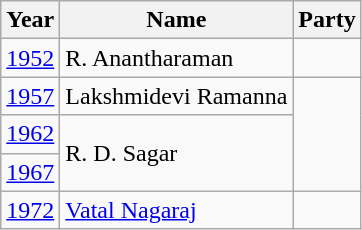<table class="wikitable sortable">
<tr>
<th>Year</th>
<th>Name</th>
<th colspan=2>Party</th>
</tr>
<tr>
<td><a href='#'>1952</a></td>
<td>R. Anantharaman</td>
<td></td>
</tr>
<tr>
<td><a href='#'>1957</a></td>
<td>Lakshmidevi Ramanna</td>
</tr>
<tr>
<td><a href='#'>1962</a></td>
<td rowspan=2>R. D. Sagar</td>
</tr>
<tr>
<td><a href='#'>1967</a></td>
</tr>
<tr>
<td><a href='#'>1972</a></td>
<td><a href='#'>Vatal Nagaraj</a></td>
<td></td>
</tr>
</table>
